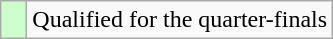<table class="wikitable">
<tr>
<td width=10px bgcolor="#ccffcc"></td>
<td>Qualified for the quarter-finals</td>
</tr>
</table>
